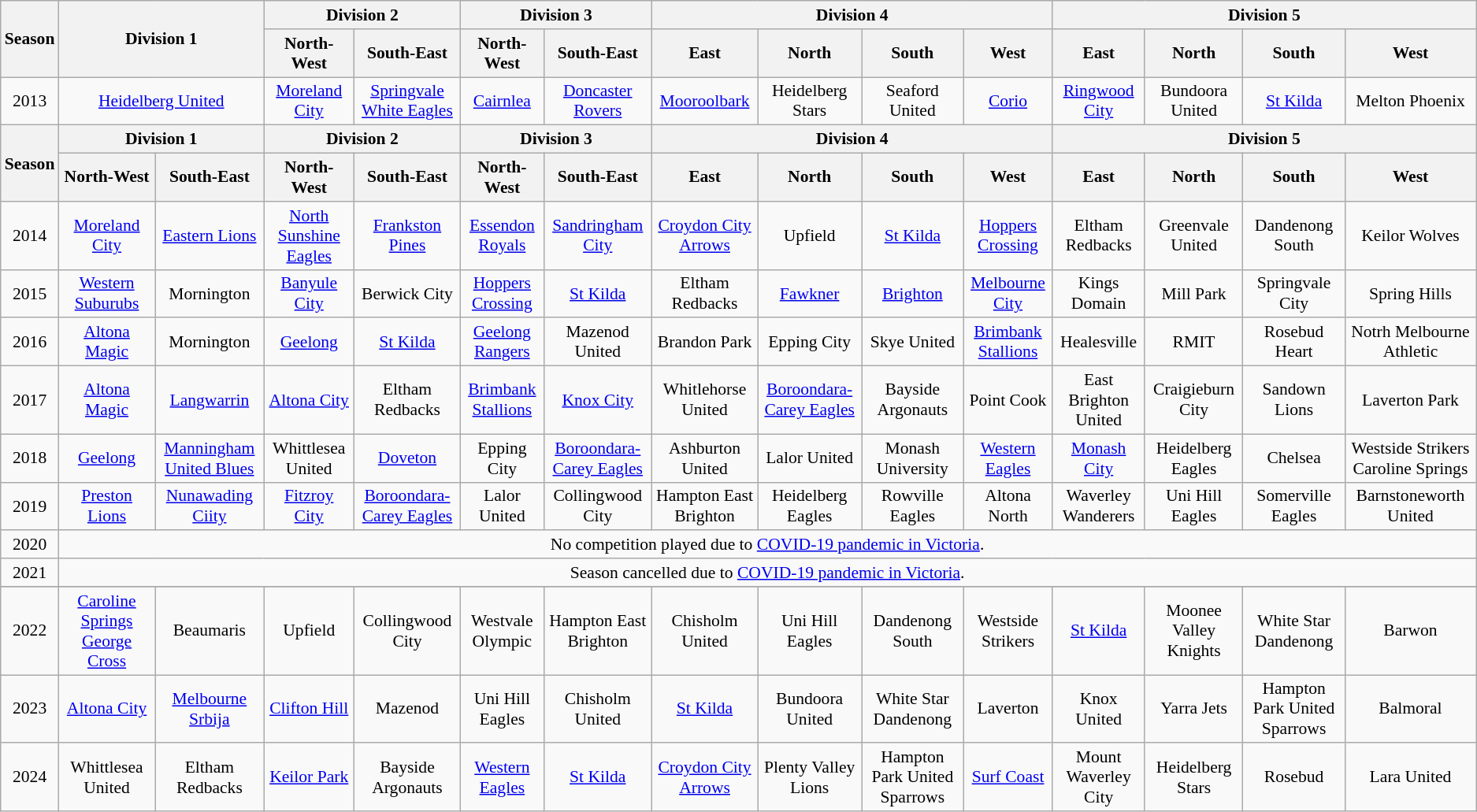<table class="wikitable" style="text-align: center; font-size:90%">
<tr>
<th rowspan="2">Season</th>
<th rowspan="2" colspan="2">Division 1</th>
<th colspan="2">Division 2</th>
<th colspan="2">Division 3</th>
<th colspan="4">Division 4</th>
<th colspan="5">Division 5</th>
</tr>
<tr>
<th>North-West</th>
<th>South-East</th>
<th>North-West</th>
<th>South-East</th>
<th>East</th>
<th>North</th>
<th>South</th>
<th>West</th>
<th>East</th>
<th>North</th>
<th>South</th>
<th>West</th>
</tr>
<tr>
<td>2013</td>
<td colspan="2"><a href='#'>Heidelberg United</a></td>
<td><a href='#'>Moreland City</a></td>
<td><a href='#'>Springvale White Eagles</a></td>
<td><a href='#'>Cairnlea</a></td>
<td><a href='#'>Doncaster Rovers</a></td>
<td><a href='#'>Mooroolbark</a></td>
<td>Heidelberg Stars</td>
<td>Seaford United</td>
<td><a href='#'>Corio</a></td>
<td><a href='#'>Ringwood City</a></td>
<td>Bundoora United</td>
<td><a href='#'>St Kilda</a></td>
<td>Melton Phoenix</td>
</tr>
<tr>
<th rowspan="2">Season</th>
<th colspan="2">Division 1</th>
<th colspan="2">Division 2</th>
<th colspan="2">Division 3</th>
<th colspan="4">Division 4</th>
<th colspan="5">Division 5</th>
</tr>
<tr>
<th>North-West</th>
<th>South-East</th>
<th>North-West</th>
<th>South-East</th>
<th>North-West</th>
<th>South-East</th>
<th>East</th>
<th>North</th>
<th>South</th>
<th>West</th>
<th>East</th>
<th>North</th>
<th>South</th>
<th>West</th>
</tr>
<tr>
<td>2014</td>
<td><a href='#'>Moreland City</a></td>
<td><a href='#'>Eastern Lions</a></td>
<td><a href='#'>North Sunshine Eagles</a></td>
<td><a href='#'>Frankston Pines</a></td>
<td><a href='#'>Essendon Royals</a></td>
<td><a href='#'>Sandringham City</a></td>
<td><a href='#'>Croydon City Arrows</a></td>
<td>Upfield</td>
<td><a href='#'>St Kilda</a></td>
<td><a href='#'>Hoppers Crossing</a></td>
<td>Eltham Redbacks</td>
<td>Greenvale United</td>
<td>Dandenong South</td>
<td>Keilor Wolves</td>
</tr>
<tr>
<td>2015</td>
<td><a href='#'>Western Suburubs</a></td>
<td>Mornington</td>
<td><a href='#'>Banyule City</a></td>
<td>Berwick City</td>
<td><a href='#'>Hoppers Crossing</a></td>
<td><a href='#'>St Kilda</a></td>
<td>Eltham Redbacks</td>
<td><a href='#'>Fawkner</a></td>
<td><a href='#'>Brighton</a></td>
<td><a href='#'>Melbourne City</a></td>
<td>Kings Domain</td>
<td>Mill Park</td>
<td>Springvale City</td>
<td>Spring Hills</td>
</tr>
<tr>
<td>2016</td>
<td><a href='#'>Altona Magic</a></td>
<td>Mornington</td>
<td><a href='#'>Geelong</a></td>
<td><a href='#'>St Kilda</a></td>
<td><a href='#'>Geelong Rangers</a></td>
<td>Mazenod United</td>
<td>Brandon Park</td>
<td>Epping City</td>
<td>Skye United</td>
<td><a href='#'>Brimbank Stallions</a></td>
<td>Healesville</td>
<td>RMIT</td>
<td>Rosebud Heart</td>
<td>Notrh Melbourne Athletic</td>
</tr>
<tr>
<td>2017</td>
<td><a href='#'>Altona Magic</a></td>
<td><a href='#'>Langwarrin</a></td>
<td><a href='#'>Altona City</a></td>
<td>Eltham Redbacks</td>
<td><a href='#'>Brimbank Stallions</a></td>
<td><a href='#'>Knox City</a></td>
<td>Whitlehorse United</td>
<td><a href='#'>Boroondara-Carey Eagles</a></td>
<td>Bayside Argonauts</td>
<td>Point Cook</td>
<td>East Brighton United</td>
<td>Craigieburn City</td>
<td>Sandown Lions</td>
<td>Laverton Park</td>
</tr>
<tr>
<td>2018</td>
<td><a href='#'>Geelong</a></td>
<td><a href='#'>Manningham United Blues</a></td>
<td>Whittlesea United</td>
<td><a href='#'>Doveton</a></td>
<td>Epping City</td>
<td><a href='#'>Boroondara-Carey Eagles</a></td>
<td>Ashburton United</td>
<td>Lalor United</td>
<td>Monash University</td>
<td><a href='#'>Western Eagles</a></td>
<td><a href='#'>Monash City</a></td>
<td>Heidelberg Eagles</td>
<td>Chelsea</td>
<td>Westside Strikers Caroline Springs</td>
</tr>
<tr>
<td>2019</td>
<td><a href='#'>Preston Lions</a></td>
<td><a href='#'>Nunawading Ciity</a></td>
<td><a href='#'>Fitzroy City</a></td>
<td><a href='#'>Boroondara-Carey Eagles</a></td>
<td>Lalor United</td>
<td>Collingwood City</td>
<td>Hampton East Brighton</td>
<td>Heidelberg Eagles</td>
<td>Rowville Eagles</td>
<td>Altona North</td>
<td>Waverley Wanderers</td>
<td>Uni Hill Eagles</td>
<td>Somerville Eagles</td>
<td>Barnstoneworth United</td>
</tr>
<tr>
<td>2020</td>
<td colspan="14">No competition played due to <a href='#'>COVID-19 pandemic in Victoria</a>.</td>
</tr>
<tr>
<td>2021</td>
<td colspan="14">Season cancelled due to <a href='#'>COVID-19 pandemic in Victoria</a>.</td>
</tr>
<tr>
</tr>
<tr>
<td>2022</td>
<td><a href='#'>Caroline Springs George Cross</a></td>
<td>Beaumaris</td>
<td>Upfield</td>
<td>Collingwood City</td>
<td>Westvale Olympic</td>
<td>Hampton East Brighton</td>
<td>Chisholm United</td>
<td>Uni Hill Eagles</td>
<td>Dandenong South</td>
<td>Westside Strikers</td>
<td><a href='#'>St Kilda</a></td>
<td>Moonee Valley Knights</td>
<td>White Star Dandenong</td>
<td>Barwon</td>
</tr>
<tr>
<td>2023</td>
<td><a href='#'>Altona City</a></td>
<td><a href='#'>Melbourne Srbija</a></td>
<td><a href='#'>Clifton Hill</a></td>
<td>Mazenod</td>
<td>Uni Hill Eagles</td>
<td>Chisholm United</td>
<td><a href='#'>St Kilda</a></td>
<td>Bundoora United</td>
<td>White Star Dandenong</td>
<td>Laverton</td>
<td>Knox United</td>
<td>Yarra Jets</td>
<td>Hampton Park United Sparrows</td>
<td>Balmoral</td>
</tr>
<tr>
<td>2024</td>
<td>Whittlesea United</td>
<td>Eltham Redbacks</td>
<td><a href='#'>Keilor Park</a></td>
<td>Bayside Argonauts</td>
<td><a href='#'>Western Eagles</a></td>
<td><a href='#'>St Kilda</a></td>
<td><a href='#'>Croydon City Arrows</a></td>
<td>Plenty Valley Lions</td>
<td>Hampton Park United Sparrows</td>
<td><a href='#'>Surf Coast</a></td>
<td>Mount Waverley City</td>
<td>Heidelberg Stars</td>
<td>Rosebud</td>
<td>Lara United</td>
</tr>
</table>
